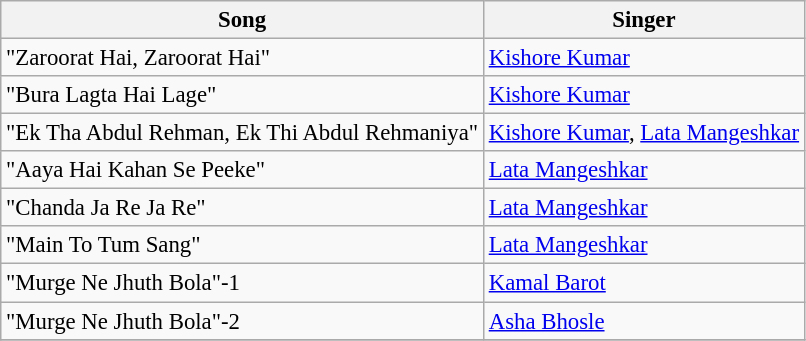<table class="wikitable" style="font-size:95%;">
<tr>
<th>Song</th>
<th>Singer</th>
</tr>
<tr>
<td>"Zaroorat Hai, Zaroorat Hai"</td>
<td><a href='#'>Kishore Kumar</a></td>
</tr>
<tr>
<td>"Bura Lagta Hai Lage"</td>
<td><a href='#'>Kishore Kumar</a></td>
</tr>
<tr>
<td>"Ek Tha Abdul Rehman, Ek Thi Abdul Rehmaniya"</td>
<td><a href='#'>Kishore Kumar</a>, <a href='#'>Lata Mangeshkar</a></td>
</tr>
<tr>
<td>"Aaya Hai Kahan Se Peeke"</td>
<td><a href='#'>Lata Mangeshkar</a></td>
</tr>
<tr>
<td>"Chanda Ja Re Ja Re"</td>
<td><a href='#'>Lata Mangeshkar</a></td>
</tr>
<tr>
<td>"Main To Tum Sang"</td>
<td><a href='#'>Lata Mangeshkar</a></td>
</tr>
<tr>
<td>"Murge Ne Jhuth Bola"-1</td>
<td><a href='#'>Kamal Barot</a></td>
</tr>
<tr>
<td>"Murge Ne Jhuth Bola"-2</td>
<td><a href='#'>Asha Bhosle</a></td>
</tr>
<tr>
</tr>
</table>
